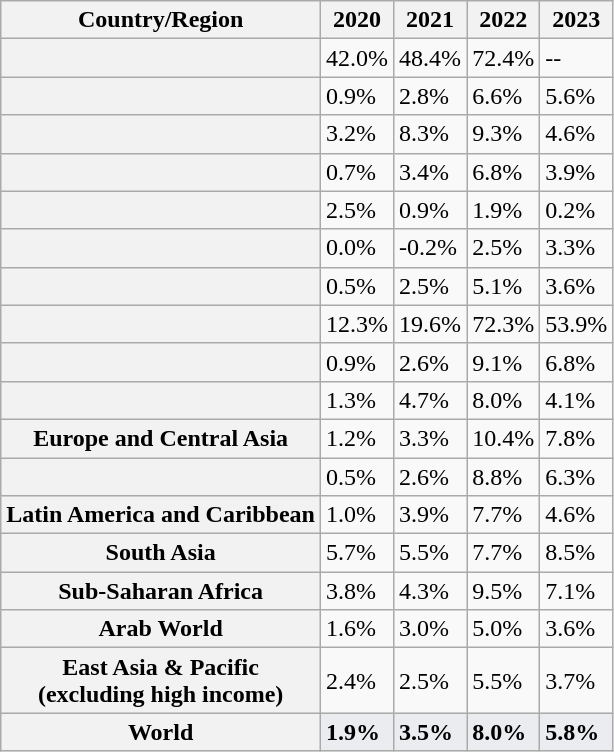<table class="wikitable sortable plainrowheaders floatright">
<tr>
<th>Country/Region</th>
<th scope="col">2020</th>
<th scope="col">2021</th>
<th scope="col">2022</th>
<th>2023</th>
</tr>
<tr>
<th scope="row"></th>
<td>42.0%</td>
<td>48.4%</td>
<td>72.4%</td>
<td>--</td>
</tr>
<tr>
<th scope="row"></th>
<td>0.9%</td>
<td>2.8%</td>
<td>6.6%</td>
<td>5.6%</td>
</tr>
<tr>
<th scope="row"></th>
<td>3.2%</td>
<td>8.3%</td>
<td>9.3%</td>
<td>4.6%</td>
</tr>
<tr>
<th scope="row"></th>
<td>0.7%</td>
<td>3.4%</td>
<td>6.8%</td>
<td>3.9%</td>
</tr>
<tr>
<th scope="row"></th>
<td>2.5%</td>
<td>0.9%</td>
<td>1.9%</td>
<td>0.2%</td>
</tr>
<tr>
<th scope="row"></th>
<td>0.0%</td>
<td>-0.2%</td>
<td>2.5%</td>
<td>3.3%</td>
</tr>
<tr>
<th scope="row"></th>
<td>0.5%</td>
<td>2.5%</td>
<td>5.1%</td>
<td>3.6%</td>
</tr>
<tr>
<th scope="row"></th>
<td>12.3%</td>
<td>19.6%</td>
<td>72.3%</td>
<td>53.9%</td>
</tr>
<tr>
<th scope="row"></th>
<td>0.9%</td>
<td>2.6%</td>
<td>9.1%</td>
<td>6.8%</td>
</tr>
<tr>
<th scope="row"></th>
<td>1.3%</td>
<td>4.7%</td>
<td>8.0%</td>
<td>4.1%</td>
</tr>
<tr>
<th scope="row">Europe and Central Asia</th>
<td>1.2%</td>
<td>3.3%</td>
<td>10.4%</td>
<td>7.8%</td>
</tr>
<tr>
<th scope="row"></th>
<td>0.5%</td>
<td>2.6%</td>
<td>8.8%</td>
<td>6.3%</td>
</tr>
<tr>
<th scope="row">Latin America and Caribbean</th>
<td>1.0%</td>
<td>3.9%</td>
<td>7.7%</td>
<td>4.6%</td>
</tr>
<tr>
<th scope="row">South Asia</th>
<td>5.7%</td>
<td>5.5%</td>
<td>7.7%</td>
<td>8.5%</td>
</tr>
<tr>
<th scope="row">Sub-Saharan Africa</th>
<td>3.8%</td>
<td>4.3%</td>
<td>9.5%</td>
<td>7.1%</td>
</tr>
<tr>
<th scope="row">Arab World</th>
<td>1.6%</td>
<td>3.0%</td>
<td>5.0%</td>
<td>3.6%</td>
</tr>
<tr>
<th scope="row">East Asia & Pacific<br>(excluding high income)</th>
<td>2.4%</td>
<td>2.5%</td>
<td>5.5%</td>
<td>3.7%</td>
</tr>
<tr style="background: #eaecf0;" class="sortbottom">
<th scope="row"><strong>World</strong></th>
<td><strong>1.9%</strong></td>
<td><strong>3.5%</strong></td>
<td><strong>8.0%</strong></td>
<td><strong>5.8%</strong></td>
</tr>
</table>
